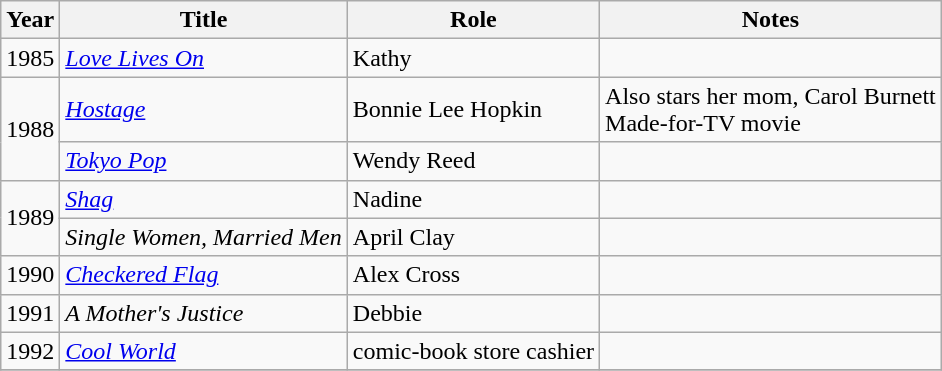<table class="wikitable sortable">
<tr>
<th>Year</th>
<th>Title</th>
<th>Role</th>
<th class="unsortable">Notes</th>
</tr>
<tr>
<td>1985</td>
<td><em><a href='#'>Love Lives On</a></em></td>
<td>Kathy</td>
<td></td>
</tr>
<tr>
<td rowspan=2>1988</td>
<td><em><a href='#'>Hostage</a></em></td>
<td>Bonnie Lee Hopkin</td>
<td>Also stars her mom, Carol Burnett<br> Made-for-TV movie</td>
</tr>
<tr>
<td><em><a href='#'>Tokyo Pop</a></em></td>
<td>Wendy Reed</td>
<td></td>
</tr>
<tr>
<td rowspan=2>1989</td>
<td><em><a href='#'>Shag</a></em></td>
<td>Nadine</td>
<td></td>
</tr>
<tr>
<td><em>Single Women, Married Men</em></td>
<td>April Clay</td>
<td></td>
</tr>
<tr>
<td>1990</td>
<td><em><a href='#'>Checkered Flag</a></em></td>
<td>Alex Cross</td>
<td></td>
</tr>
<tr>
<td>1991</td>
<td><em>A Mother's Justice</em></td>
<td>Debbie</td>
<td></td>
</tr>
<tr>
<td>1992</td>
<td><em><a href='#'>Cool World</a></em></td>
<td>comic-book store cashier</td>
<td></td>
</tr>
<tr>
</tr>
</table>
